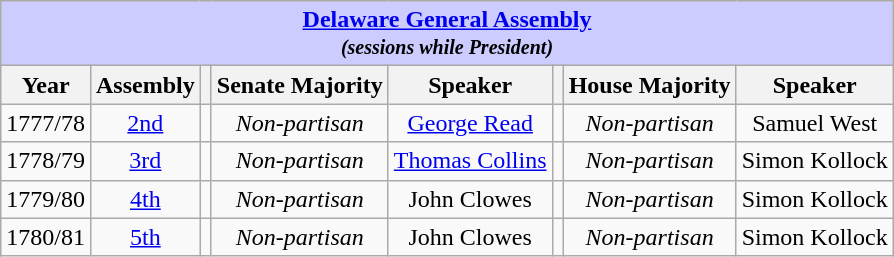<table class="wikitable" style="text-align: center;" align="center">
<tr bgcolor="#cccccc">
<th colspan="12" style="background: #ccccff;"><strong><a href='#'>Delaware General Assembly</a></strong> <br> <small> <em>(sessions while President)</em></small></th>
</tr>
<tr>
<th><strong>Year</strong></th>
<th><strong>Assembly</strong></th>
<th></th>
<th><strong>Senate Majority</strong></th>
<th><strong>Speaker</strong></th>
<th></th>
<th><strong>House Majority</strong></th>
<th><strong>Speaker</strong></th>
</tr>
<tr>
<td>1777/78</td>
<td><a href='#'>2nd</a></td>
<td></td>
<td><em>Non-partisan</em></td>
<td><a href='#'>George Read</a></td>
<td></td>
<td><em>Non-partisan</em></td>
<td>Samuel West</td>
</tr>
<tr>
<td>1778/79</td>
<td><a href='#'>3rd</a></td>
<td></td>
<td><em>Non-partisan</em></td>
<td><a href='#'>Thomas Collins</a></td>
<td></td>
<td><em>Non-partisan</em></td>
<td>Simon Kollock</td>
</tr>
<tr>
<td>1779/80</td>
<td><a href='#'>4th</a></td>
<td></td>
<td><em>Non-partisan</em></td>
<td>John Clowes</td>
<td></td>
<td><em>Non-partisan</em></td>
<td>Simon Kollock</td>
</tr>
<tr>
<td>1780/81</td>
<td><a href='#'>5th</a></td>
<td></td>
<td><em>Non-partisan</em></td>
<td>John Clowes</td>
<td></td>
<td><em>Non-partisan</em></td>
<td>Simon Kollock</td>
</tr>
</table>
